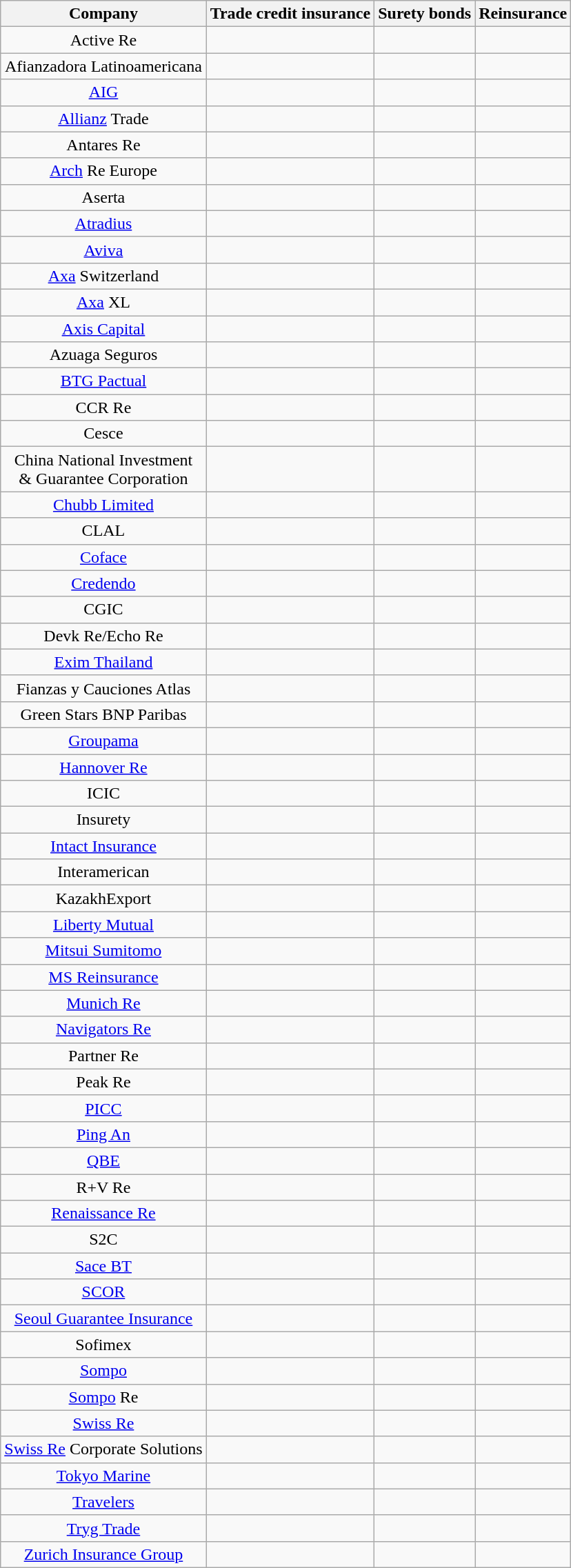<table class="wikitable sortable" style="text-align: center;">
<tr>
<th>Company</th>
<th>Trade credit insurance</th>
<th>Surety bonds</th>
<th>Reinsurance</th>
</tr>
<tr>
<td>Active Re</td>
<td></td>
<td></td>
<td></td>
</tr>
<tr>
<td>Afianzadora Latinoamericana</td>
<td></td>
<td></td>
<td></td>
</tr>
<tr>
<td><a href='#'>AIG</a></td>
<td></td>
<td></td>
<td></td>
</tr>
<tr>
<td><a href='#'>Allianz</a> Trade</td>
<td></td>
<td></td>
<td></td>
</tr>
<tr>
<td>Antares Re</td>
<td></td>
<td></td>
<td></td>
</tr>
<tr>
<td><a href='#'>Arch</a> Re Europe</td>
<td></td>
<td></td>
<td></td>
</tr>
<tr>
<td>Aserta</td>
<td></td>
<td></td>
<td></td>
</tr>
<tr>
<td><a href='#'>Atradius</a></td>
<td></td>
<td></td>
<td></td>
</tr>
<tr>
<td><a href='#'>Aviva</a></td>
<td></td>
<td></td>
<td></td>
</tr>
<tr>
<td><a href='#'>Axa</a> Switzerland</td>
<td></td>
<td></td>
<td></td>
</tr>
<tr>
<td><a href='#'>Axa</a> XL</td>
<td></td>
<td></td>
<td></td>
</tr>
<tr>
<td><a href='#'>Axis Capital</a></td>
<td></td>
<td></td>
<td></td>
</tr>
<tr>
<td>Azuaga Seguros</td>
<td></td>
<td></td>
<td></td>
</tr>
<tr>
<td><a href='#'>BTG Pactual</a></td>
<td></td>
<td></td>
<td></td>
</tr>
<tr>
<td>CCR Re</td>
<td></td>
<td></td>
<td></td>
</tr>
<tr>
<td>Cesce</td>
<td></td>
<td></td>
<td></td>
</tr>
<tr>
<td>China National Investment<br>& Guarantee Corporation</td>
<td></td>
<td></td>
<td></td>
</tr>
<tr>
<td><a href='#'>Chubb Limited</a></td>
<td></td>
<td></td>
<td></td>
</tr>
<tr>
<td>CLAL</td>
<td></td>
<td></td>
<td></td>
</tr>
<tr>
<td><a href='#'>Coface</a></td>
<td></td>
<td></td>
<td></td>
</tr>
<tr>
<td><a href='#'>Credendo</a></td>
<td></td>
<td></td>
<td></td>
</tr>
<tr>
<td>CGIC</td>
<td></td>
<td></td>
<td></td>
</tr>
<tr>
<td>Devk Re/Echo Re</td>
<td></td>
<td></td>
<td></td>
</tr>
<tr>
<td><a href='#'>Exim Thailand</a></td>
<td></td>
<td></td>
<td></td>
</tr>
<tr>
<td>Fianzas y Cauciones Atlas</td>
<td></td>
<td></td>
<td></td>
</tr>
<tr>
<td>Green Stars BNP Paribas</td>
<td></td>
<td></td>
<td></td>
</tr>
<tr>
<td><a href='#'>Groupama</a></td>
<td></td>
<td></td>
<td></td>
</tr>
<tr>
<td><a href='#'>Hannover Re</a></td>
<td></td>
<td></td>
<td></td>
</tr>
<tr>
<td>ICIC</td>
<td></td>
<td></td>
<td></td>
</tr>
<tr>
<td>Insurety</td>
<td></td>
<td></td>
<td></td>
</tr>
<tr>
<td><a href='#'>Intact Insurance</a></td>
<td></td>
<td></td>
<td></td>
</tr>
<tr>
<td>Interamerican</td>
<td></td>
<td></td>
<td></td>
</tr>
<tr>
<td>KazakhExport</td>
<td></td>
<td></td>
<td></td>
</tr>
<tr>
<td><a href='#'>Liberty Mutual</a></td>
<td></td>
<td></td>
<td></td>
</tr>
<tr>
<td><a href='#'>Mitsui Sumitomo</a></td>
<td></td>
<td></td>
<td></td>
</tr>
<tr>
<td><a href='#'>MS Reinsurance</a></td>
<td></td>
<td></td>
<td></td>
</tr>
<tr>
<td><a href='#'>Munich Re</a></td>
<td></td>
<td></td>
<td></td>
</tr>
<tr>
<td><a href='#'>Navigators Re</a></td>
<td></td>
<td></td>
<td></td>
</tr>
<tr>
<td>Partner Re</td>
<td></td>
<td></td>
<td></td>
</tr>
<tr>
<td>Peak Re</td>
<td></td>
<td></td>
<td></td>
</tr>
<tr>
<td><a href='#'>PICC</a></td>
<td></td>
<td></td>
<td></td>
</tr>
<tr>
<td><a href='#'>Ping An</a></td>
<td></td>
<td></td>
<td></td>
</tr>
<tr>
<td><a href='#'>QBE</a></td>
<td></td>
<td></td>
<td></td>
</tr>
<tr>
<td>R+V Re</td>
<td></td>
<td></td>
<td></td>
</tr>
<tr>
<td><a href='#'>Renaissance Re</a></td>
<td></td>
<td></td>
<td></td>
</tr>
<tr>
<td>S2C</td>
<td></td>
<td></td>
<td></td>
</tr>
<tr>
<td><a href='#'>Sace BT</a></td>
<td></td>
<td></td>
<td></td>
</tr>
<tr>
<td><a href='#'>SCOR</a></td>
<td></td>
<td></td>
<td></td>
</tr>
<tr>
<td><a href='#'>Seoul Guarantee Insurance</a></td>
<td></td>
<td></td>
<td></td>
</tr>
<tr>
<td>Sofimex</td>
<td></td>
<td></td>
<td></td>
</tr>
<tr>
<td><a href='#'>Sompo</a></td>
<td></td>
<td></td>
<td></td>
</tr>
<tr>
<td><a href='#'>Sompo</a> Re</td>
<td></td>
<td></td>
<td></td>
</tr>
<tr>
<td><a href='#'>Swiss Re</a></td>
<td></td>
<td></td>
<td></td>
</tr>
<tr>
<td><a href='#'>Swiss Re</a> Corporate Solutions</td>
<td></td>
<td></td>
<td></td>
</tr>
<tr>
<td><a href='#'>Tokyo Marine</a></td>
<td></td>
<td></td>
<td></td>
</tr>
<tr>
<td><a href='#'>Travelers</a></td>
<td></td>
<td></td>
<td></td>
</tr>
<tr>
<td><a href='#'>Tryg Trade</a></td>
<td></td>
<td></td>
<td></td>
</tr>
<tr>
<td><a href='#'>Zurich Insurance Group</a></td>
<td></td>
<td></td>
<td></td>
</tr>
</table>
